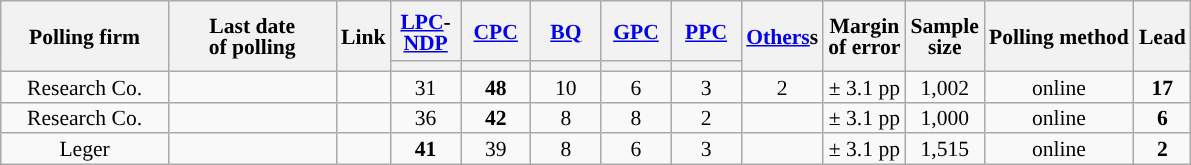<table class="wikitable sortable mw-datatable" style="text-align:center;font-size:90%;line-height:14px;">
<tr style="height:40px;">
<th style="width:105px;" rowspan="2">Polling firm</th>
<th style="width:105px;" rowspan="2">Last date<br>of polling</th>
<th rowspan="2">Link</th>
<th style="width:40px;"><a href='#'>LPC</a>-<a href='#'>NDP</a></th>
<th style="width:40px;"><a href='#'>CPC</a></th>
<th style="width:40px;"><a href='#'>BQ</a></th>
<th style="width:40px;"><a href='#'>GPC</a></th>
<th style="width:40px;"><a href='#'>PPC</a></th>
<th rowspan="2" style="width:40px"><a href='#'>Others</a>s</th>
<th rowspan="2">Margin<br>of error</th>
<th rowspan="2">Sample<br>size</th>
<th rowspan="2">Polling method</th>
<th rowspan="2">Lead</th>
</tr>
<tr class="sorttop">
<th style="background:"></th>
<th style="background:"></th>
<th style="background:"></th>
<th style="background:"></th>
<th style="background:"></th>
</tr>
<tr>
<td>Research Co.</td>
<td></td>
<td></td>
<td>31</td>
<td><strong>48</strong></td>
<td>10</td>
<td>6</td>
<td>3</td>
<td>2</td>
<td>± 3.1 pp</td>
<td>1,002</td>
<td>online</td>
<td><strong>17</strong></td>
</tr>
<tr>
<td>Research Co.</td>
<td></td>
<td></td>
<td>36</td>
<td><strong>42</strong></td>
<td>8</td>
<td>8</td>
<td>2</td>
<td></td>
<td>± 3.1 pp</td>
<td>1,000</td>
<td>online</td>
<td><strong>6</strong></td>
</tr>
<tr>
<td>Leger</td>
<td></td>
<td></td>
<td><strong>41</strong></td>
<td>39</td>
<td>8</td>
<td>6</td>
<td>3</td>
<td></td>
<td>± 3.1 pp</td>
<td>1,515</td>
<td>online</td>
<td><strong>2</strong></td>
</tr>
</table>
